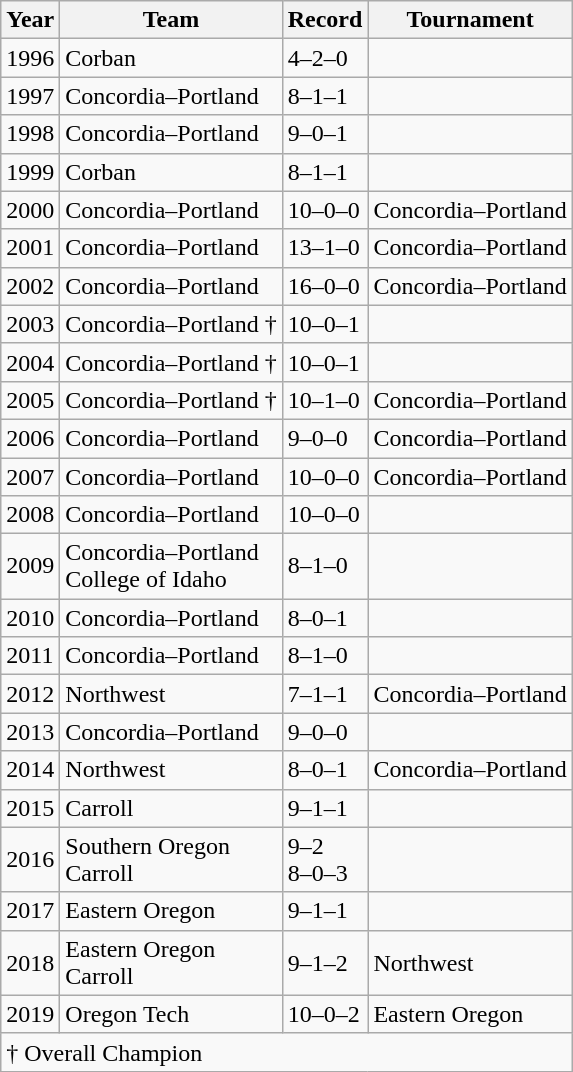<table class="wikitable">
<tr>
<th>Year</th>
<th>Team</th>
<th>Record</th>
<th>Tournament</th>
</tr>
<tr>
<td>1996</td>
<td>Corban</td>
<td>4–2–0</td>
<td></td>
</tr>
<tr>
<td>1997</td>
<td>Concordia–Portland</td>
<td>8–1–1</td>
<td></td>
</tr>
<tr>
<td>1998</td>
<td>Concordia–Portland</td>
<td>9–0–1</td>
<td></td>
</tr>
<tr>
<td>1999</td>
<td>Corban</td>
<td>8–1–1</td>
<td></td>
</tr>
<tr>
<td>2000</td>
<td>Concordia–Portland</td>
<td>10–0–0</td>
<td>Concordia–Portland</td>
</tr>
<tr>
<td>2001</td>
<td>Concordia–Portland</td>
<td>13–1–0</td>
<td>Concordia–Portland</td>
</tr>
<tr>
<td>2002</td>
<td>Concordia–Portland</td>
<td>16–0–0</td>
<td>Concordia–Portland</td>
</tr>
<tr>
<td>2003</td>
<td>Concordia–Portland †</td>
<td>10–0–1</td>
<td></td>
</tr>
<tr>
<td>2004</td>
<td>Concordia–Portland †</td>
<td>10–0–1</td>
<td></td>
</tr>
<tr>
<td>2005</td>
<td>Concordia–Portland †</td>
<td>10–1–0</td>
<td>Concordia–Portland</td>
</tr>
<tr>
<td>2006</td>
<td>Concordia–Portland</td>
<td>9–0–0</td>
<td>Concordia–Portland</td>
</tr>
<tr>
<td>2007</td>
<td>Concordia–Portland</td>
<td>10–0–0</td>
<td>Concordia–Portland</td>
</tr>
<tr>
<td>2008</td>
<td>Concordia–Portland</td>
<td>10–0–0</td>
<td></td>
</tr>
<tr>
<td>2009</td>
<td>Concordia–Portland<br>College of Idaho</td>
<td>8–1–0</td>
<td></td>
</tr>
<tr>
<td>2010</td>
<td>Concordia–Portland</td>
<td>8–0–1</td>
<td></td>
</tr>
<tr>
<td>2011</td>
<td>Concordia–Portland</td>
<td>8–1–0</td>
<td></td>
</tr>
<tr>
<td>2012</td>
<td>Northwest</td>
<td>7–1–1</td>
<td>Concordia–Portland</td>
</tr>
<tr>
<td>2013</td>
<td>Concordia–Portland</td>
<td>9–0–0</td>
<td></td>
</tr>
<tr>
<td>2014</td>
<td>Northwest</td>
<td>8–0–1</td>
<td>Concordia–Portland</td>
</tr>
<tr>
<td>2015</td>
<td>Carroll</td>
<td>9–1–1</td>
<td></td>
</tr>
<tr>
<td>2016</td>
<td>Southern Oregon<br>Carroll</td>
<td>9–2<br>8–0–3</td>
</tr>
<tr>
<td>2017</td>
<td>Eastern Oregon</td>
<td>9–1–1</td>
<td></td>
</tr>
<tr>
<td>2018</td>
<td>Eastern Oregon<br>Carroll</td>
<td>9–1–2</td>
<td>Northwest</td>
</tr>
<tr>
<td>2019</td>
<td>Oregon Tech</td>
<td>10–0–2</td>
<td>Eastern Oregon</td>
</tr>
<tr>
<td colspan=4>† Overall Champion</td>
</tr>
</table>
